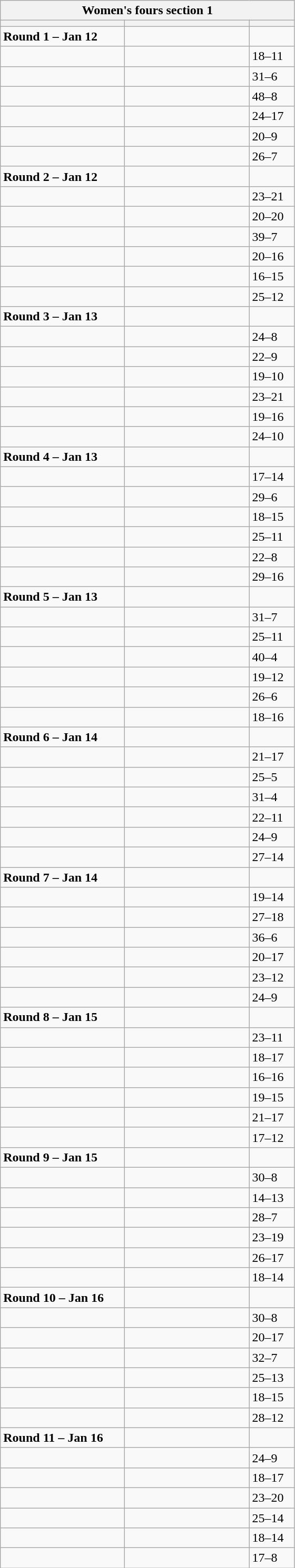<table class="wikitable">
<tr>
<th colspan="3">Women's fours section 1</th>
</tr>
<tr>
<th width=150></th>
<th width=150></th>
<th width=50></th>
</tr>
<tr>
<td><strong>Round 1 – Jan 12</strong></td>
<td></td>
<td></td>
</tr>
<tr>
<td></td>
<td></td>
<td>18–11</td>
</tr>
<tr>
<td></td>
<td></td>
<td>31–6</td>
</tr>
<tr>
<td></td>
<td></td>
<td>48–8</td>
</tr>
<tr>
<td></td>
<td></td>
<td>24–17</td>
</tr>
<tr>
<td></td>
<td></td>
<td>20–9</td>
</tr>
<tr>
<td></td>
<td></td>
<td>26–7</td>
</tr>
<tr>
<td><strong>Round 2 – Jan 12</strong></td>
<td></td>
<td></td>
</tr>
<tr>
<td></td>
<td></td>
<td>23–21</td>
</tr>
<tr>
<td></td>
<td></td>
<td>20–20</td>
</tr>
<tr>
<td></td>
<td></td>
<td>39–7</td>
</tr>
<tr>
<td></td>
<td></td>
<td>20–16</td>
</tr>
<tr>
<td></td>
<td></td>
<td>16–15</td>
</tr>
<tr>
<td></td>
<td></td>
<td>25–12</td>
</tr>
<tr>
<td><strong>Round 3 – Jan 13</strong></td>
<td></td>
<td></td>
</tr>
<tr>
<td></td>
<td></td>
<td>24–8</td>
</tr>
<tr>
<td></td>
<td></td>
<td>22–9</td>
</tr>
<tr>
<td></td>
<td></td>
<td>19–10</td>
</tr>
<tr>
<td></td>
<td></td>
<td>23–21</td>
</tr>
<tr>
<td></td>
<td></td>
<td>19–16</td>
</tr>
<tr>
<td></td>
<td></td>
<td>24–10</td>
</tr>
<tr>
<td><strong>Round 4 – Jan 13</strong></td>
<td></td>
<td></td>
</tr>
<tr>
<td></td>
<td></td>
<td>17–14</td>
</tr>
<tr>
<td></td>
<td></td>
<td>29–6</td>
</tr>
<tr>
<td></td>
<td></td>
<td>18–15</td>
</tr>
<tr>
<td></td>
<td></td>
<td>25–11</td>
</tr>
<tr>
<td></td>
<td></td>
<td>22–8</td>
</tr>
<tr>
<td></td>
<td></td>
<td>29–16</td>
</tr>
<tr>
<td><strong>Round 5 – Jan 13</strong></td>
<td></td>
<td></td>
</tr>
<tr>
<td></td>
<td></td>
<td>31–7</td>
</tr>
<tr>
<td></td>
<td></td>
<td>25–11</td>
</tr>
<tr>
<td></td>
<td></td>
<td>40–4</td>
</tr>
<tr>
<td></td>
<td></td>
<td>19–12</td>
</tr>
<tr>
<td></td>
<td></td>
<td>26–6</td>
</tr>
<tr>
<td></td>
<td></td>
<td>18–16</td>
</tr>
<tr>
<td><strong>Round 6  – Jan 14</strong></td>
<td></td>
<td></td>
</tr>
<tr>
<td></td>
<td></td>
<td>21–17</td>
</tr>
<tr>
<td></td>
<td></td>
<td>25–5</td>
</tr>
<tr>
<td></td>
<td></td>
<td>31–4</td>
</tr>
<tr>
<td></td>
<td></td>
<td>22–11</td>
</tr>
<tr>
<td></td>
<td></td>
<td>24–9</td>
</tr>
<tr>
<td></td>
<td></td>
<td>27–14</td>
</tr>
<tr>
<td><strong>Round 7 – Jan 14</strong></td>
<td></td>
<td></td>
</tr>
<tr>
<td></td>
<td></td>
<td>19–14</td>
</tr>
<tr>
<td></td>
<td></td>
<td>27–18</td>
</tr>
<tr>
<td></td>
<td></td>
<td>36–6</td>
</tr>
<tr>
<td></td>
<td></td>
<td>20–17</td>
</tr>
<tr>
<td></td>
<td></td>
<td>23–12</td>
</tr>
<tr>
<td></td>
<td></td>
<td>24–9</td>
</tr>
<tr>
<td><strong>Round 8 – Jan 15</strong></td>
<td></td>
<td></td>
</tr>
<tr>
<td></td>
<td></td>
<td>23–11</td>
</tr>
<tr>
<td></td>
<td></td>
<td>18–17</td>
</tr>
<tr>
<td></td>
<td></td>
<td>16–16</td>
</tr>
<tr>
<td></td>
<td></td>
<td>19–15</td>
</tr>
<tr>
<td></td>
<td></td>
<td>21–17</td>
</tr>
<tr>
<td></td>
<td></td>
<td>17–12</td>
</tr>
<tr>
<td><strong>Round 9 – Jan 15</strong></td>
<td></td>
<td></td>
</tr>
<tr>
<td></td>
<td></td>
<td>30–8</td>
</tr>
<tr>
<td></td>
<td></td>
<td>14–13</td>
</tr>
<tr>
<td></td>
<td></td>
<td>28–7</td>
</tr>
<tr>
<td></td>
<td></td>
<td>23–19</td>
</tr>
<tr>
<td></td>
<td></td>
<td>26–17</td>
</tr>
<tr>
<td></td>
<td></td>
<td>18–14</td>
</tr>
<tr>
<td><strong>Round 10 – Jan 16</strong></td>
<td></td>
<td></td>
</tr>
<tr>
<td></td>
<td></td>
<td>30–8</td>
</tr>
<tr>
<td></td>
<td></td>
<td>20–17</td>
</tr>
<tr>
<td></td>
<td></td>
<td>32–7</td>
</tr>
<tr>
<td></td>
<td></td>
<td>25–13</td>
</tr>
<tr>
<td></td>
<td></td>
<td>18–15</td>
</tr>
<tr>
<td></td>
<td></td>
<td>28–12</td>
</tr>
<tr>
<td><strong>Round 11 – Jan 16</strong></td>
<td></td>
<td></td>
</tr>
<tr>
<td></td>
<td></td>
<td>24–9</td>
</tr>
<tr>
<td></td>
<td></td>
<td>18–17</td>
</tr>
<tr>
<td></td>
<td></td>
<td>23–20</td>
</tr>
<tr>
<td></td>
<td></td>
<td>25–14</td>
</tr>
<tr>
<td></td>
<td></td>
<td>18–14</td>
</tr>
<tr>
<td></td>
<td></td>
<td>17–8</td>
</tr>
</table>
